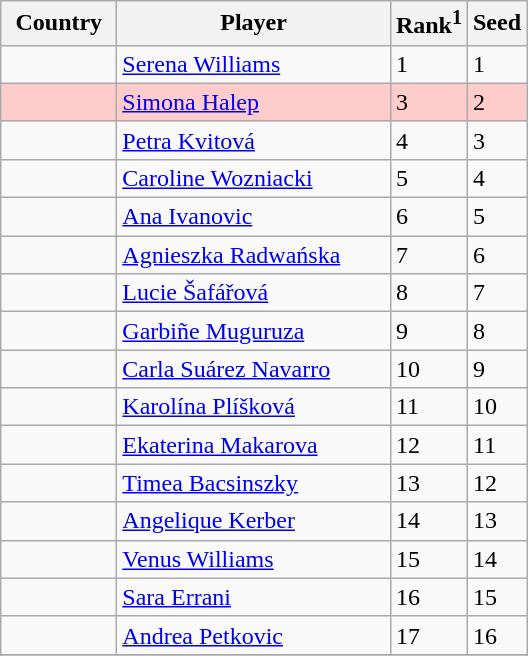<table class="sortable wikitable">
<tr>
<th width="70">Country</th>
<th width="175">Player</th>
<th>Rank<sup>1</sup></th>
<th>Seed</th>
</tr>
<tr>
<td></td>
<td><a href='#'>Serena Williams</a></td>
<td>1</td>
<td>1</td>
</tr>
<tr style="background:#fcc;">
<td></td>
<td><a href='#'>Simona Halep</a></td>
<td>3</td>
<td>2</td>
</tr>
<tr>
<td></td>
<td><a href='#'>Petra Kvitová</a></td>
<td>4</td>
<td>3</td>
</tr>
<tr>
<td></td>
<td><a href='#'>Caroline Wozniacki</a></td>
<td>5</td>
<td>4</td>
</tr>
<tr>
<td></td>
<td><a href='#'>Ana Ivanovic</a></td>
<td>6</td>
<td>5</td>
</tr>
<tr>
<td></td>
<td><a href='#'>Agnieszka Radwańska</a></td>
<td>7</td>
<td>6</td>
</tr>
<tr>
<td></td>
<td><a href='#'>Lucie Šafářová</a></td>
<td>8</td>
<td>7</td>
</tr>
<tr>
<td></td>
<td><a href='#'>Garbiñe Muguruza</a></td>
<td>9</td>
<td>8</td>
</tr>
<tr>
<td></td>
<td><a href='#'>Carla Suárez Navarro</a></td>
<td>10</td>
<td>9</td>
</tr>
<tr>
<td></td>
<td><a href='#'>Karolína Plíšková</a></td>
<td>11</td>
<td>10</td>
</tr>
<tr>
<td></td>
<td><a href='#'>Ekaterina Makarova</a></td>
<td>12</td>
<td>11</td>
</tr>
<tr>
<td></td>
<td><a href='#'>Timea Bacsinszky</a></td>
<td>13</td>
<td>12</td>
</tr>
<tr>
<td></td>
<td><a href='#'>Angelique Kerber</a></td>
<td>14</td>
<td>13</td>
</tr>
<tr>
<td></td>
<td><a href='#'>Venus Williams</a></td>
<td>15</td>
<td>14</td>
</tr>
<tr>
<td></td>
<td><a href='#'>Sara Errani</a></td>
<td>16</td>
<td>15</td>
</tr>
<tr>
<td></td>
<td><a href='#'>Andrea Petkovic</a></td>
<td>17</td>
<td>16</td>
</tr>
<tr>
</tr>
</table>
